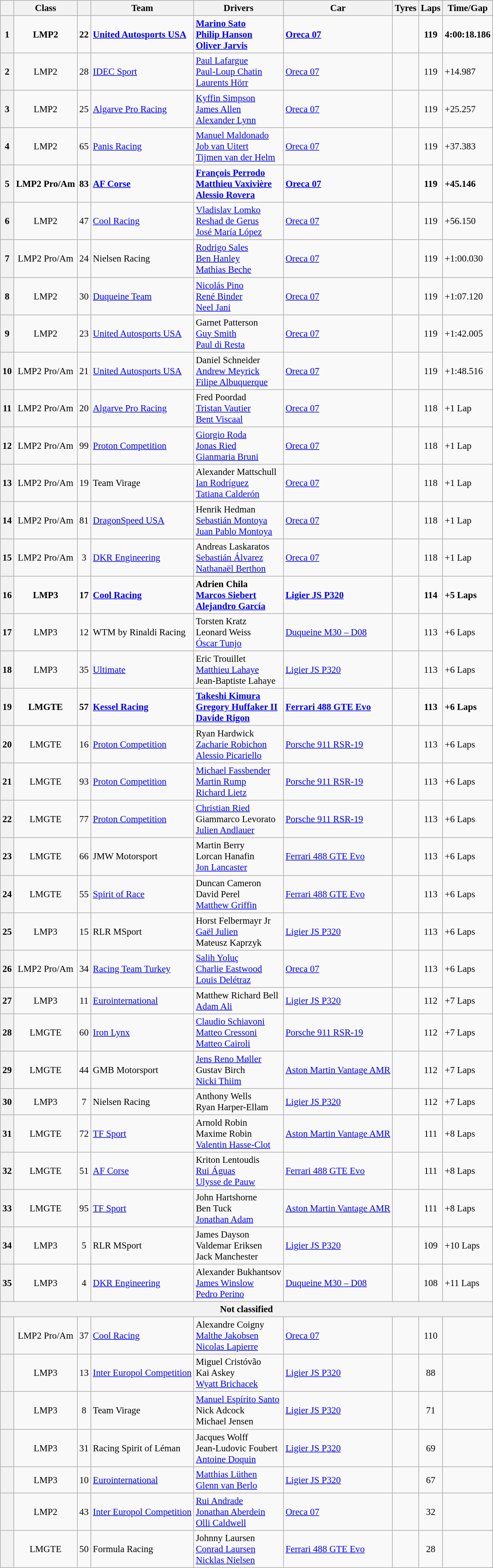<table class="wikitable" style="font-size:95%;">
<tr>
<th></th>
<th>Class</th>
<th></th>
<th>Team</th>
<th>Drivers</th>
<th>Car</th>
<th>Tyres</th>
<th>Laps</th>
<th>Time/Gap</th>
</tr>
<tr style="font-weight: bold;">
<th>1</th>
<td align="center">LMP2</td>
<td align="center">22</td>
<td> <a href='#'>United Autosports USA</a></td>
<td> <a href='#'>Marino Sato</a><br> <a href='#'>Philip Hanson</a><br> <a href='#'>Oliver Jarvis</a></td>
<td><a href='#'>Oreca 07</a></td>
<td align="center"></td>
<td align="center">119</td>
<td align="center">4:00:18.186</td>
</tr>
<tr>
<th>2</th>
<td align="center">LMP2</td>
<td align="center">28</td>
<td> <a href='#'>IDEC Sport</a></td>
<td> <a href='#'>Paul Lafargue</a><br> <a href='#'>Paul-Loup Chatin</a><br> <a href='#'>Laurents Hörr</a></td>
<td><a href='#'>Oreca 07</a></td>
<td align="center"></td>
<td align="center">119</td>
<td>+14.987</td>
</tr>
<tr>
<th>3</th>
<td align="center">LMP2</td>
<td align="center">25</td>
<td> <a href='#'>Algarve Pro Racing</a></td>
<td> <a href='#'>Kyffin Simpson</a><br> <a href='#'>James Allen</a><br> <a href='#'>Alexander Lynn</a></td>
<td><a href='#'>Oreca 07</a></td>
<td align="center"></td>
<td align="center">119</td>
<td>+25.257</td>
</tr>
<tr>
<th>4</th>
<td align="center">LMP2</td>
<td align="center">65</td>
<td> <a href='#'>Panis Racing</a></td>
<td> <a href='#'>Manuel Maldonado</a><br> <a href='#'>Job van Uitert</a><br> <a href='#'>Tijmen van der Helm</a></td>
<td><a href='#'>Oreca 07</a></td>
<td align="center"></td>
<td align="center">119</td>
<td>+37.383</td>
</tr>
<tr style="font-weight: bold;">
<th>5</th>
<td align="center">LMP2 Pro/Am</td>
<td align="center">83</td>
<td> <a href='#'>AF Corse</a></td>
<td> <a href='#'>François Perrodo</a><br> <a href='#'>Matthieu Vaxivière</a><br> <a href='#'>Alessio Rovera</a></td>
<td><a href='#'>Oreca 07</a></td>
<td align="center"></td>
<td align="center">119</td>
<td>+45.146</td>
</tr>
<tr>
<th>6</th>
<td align="center">LMP2</td>
<td align="center">47</td>
<td> <a href='#'>Cool Racing</a></td>
<td> <a href='#'>Vladislav Lomko</a><br> <a href='#'>Reshad de Gerus</a><br> <a href='#'>José María López</a></td>
<td><a href='#'>Oreca 07</a></td>
<td align="center"></td>
<td align="center">119</td>
<td>+56.150</td>
</tr>
<tr>
<th>7</th>
<td align="center">LMP2 Pro/Am</td>
<td align="center">24</td>
<td> Nielsen Racing</td>
<td> <a href='#'>Rodrigo Sales</a><br> <a href='#'>Ben Hanley</a><br> <a href='#'>Mathias Beche</a></td>
<td><a href='#'>Oreca 07</a></td>
<td align="center"></td>
<td align="center">119</td>
<td>+1:00.030</td>
</tr>
<tr>
<th>8</th>
<td align="center">LMP2</td>
<td align="center">30</td>
<td> <a href='#'>Duqueine Team</a></td>
<td> <a href='#'>Nicolás Pino</a><br> <a href='#'>René Binder</a><br> <a href='#'>Neel Jani</a></td>
<td><a href='#'>Oreca 07</a></td>
<td align="center"></td>
<td align="center">119</td>
<td>+1:07.120</td>
</tr>
<tr>
<th>9</th>
<td align="center">LMP2</td>
<td align="center">23</td>
<td> <a href='#'>United Autosports USA</a></td>
<td> Garnet Patterson<br> <a href='#'>Guy Smith</a><br> <a href='#'>Paul di Resta</a></td>
<td><a href='#'>Oreca 07</a></td>
<td align="center"></td>
<td align="center">119</td>
<td>+1:42.005</td>
</tr>
<tr>
<th>10</th>
<td align="center">LMP2 Pro/Am</td>
<td align="center">21</td>
<td> <a href='#'>United Autosports USA</a></td>
<td> Daniel Schneider<br> <a href='#'>Andrew Meyrick</a><br> <a href='#'>Filipe Albuquerque</a></td>
<td><a href='#'>Oreca 07</a></td>
<td align="center"></td>
<td align="center">119</td>
<td>+1:48.516</td>
</tr>
<tr>
<th>11</th>
<td align="center">LMP2 Pro/Am</td>
<td align="center">20</td>
<td> <a href='#'>Algarve Pro Racing</a></td>
<td> Fred Poordad<br> <a href='#'>Tristan Vautier</a><br> <a href='#'>Bent Viscaal</a></td>
<td><a href='#'>Oreca 07</a></td>
<td align="center"></td>
<td align="center">118</td>
<td>+1 Lap</td>
</tr>
<tr>
<th>12</th>
<td align="center">LMP2 Pro/Am</td>
<td align="center">99</td>
<td> <a href='#'>Proton Competition</a></td>
<td> <a href='#'>Giorgio Roda</a><br> <a href='#'>Jonas Ried</a><br> <a href='#'>Gianmaria Bruni</a></td>
<td><a href='#'>Oreca 07</a></td>
<td align="center"></td>
<td align="center">118</td>
<td>+1 Lap</td>
</tr>
<tr>
<th>13</th>
<td align="center">LMP2 Pro/Am</td>
<td align="center">19</td>
<td> Team Virage</td>
<td> Alexander Mattschull<br> <a href='#'>Ian Rodríguez</a><br> <a href='#'>Tatiana Calderón</a></td>
<td><a href='#'>Oreca 07</a></td>
<td align="center"></td>
<td align="center">118</td>
<td>+1 Lap</td>
</tr>
<tr>
<th>14</th>
<td align="center">LMP2 Pro/Am</td>
<td align="center">81</td>
<td> <a href='#'>DragonSpeed USA</a></td>
<td> Henrik Hedman<br> <a href='#'>Sebastián Montoya</a><br> <a href='#'>Juan Pablo Montoya</a></td>
<td><a href='#'>Oreca 07</a></td>
<td align="center"></td>
<td align="center">118</td>
<td>+1 Lap</td>
</tr>
<tr>
<th>15</th>
<td align="center">LMP2 Pro/Am</td>
<td align="center">3</td>
<td> <a href='#'>DKR Engineering</a></td>
<td> Andreas Laskaratos<br> <a href='#'>Sebastián Álvarez</a><br> <a href='#'>Nathanaël Berthon</a></td>
<td><a href='#'>Oreca 07</a></td>
<td align="center"></td>
<td align="center">118</td>
<td>+1 Lap</td>
</tr>
<tr style="font-weight: bold;">
<th>16</th>
<td align="center">LMP3</td>
<td align="center">17</td>
<td> <a href='#'>Cool Racing</a></td>
<td> Adrien Chila<br> <a href='#'>Marcos Siebert</a><br> <a href='#'>Alejandro García</a></td>
<td><a href='#'>Ligier JS P320</a></td>
<td align="center"></td>
<td align="center">114</td>
<td>+5 Laps</td>
</tr>
<tr>
<th>17</th>
<td align="center">LMP3</td>
<td align="center">12</td>
<td> WTM by Rinaldi Racing</td>
<td> Torsten Kratz<br> Leonard Weiss<br> <a href='#'>Óscar Tunjo</a></td>
<td><a href='#'>Duqueine M30 – D08</a></td>
<td align="center"></td>
<td align="center">113</td>
<td>+6 Laps</td>
</tr>
<tr>
<th>18</th>
<td align="center">LMP3</td>
<td align="center">35</td>
<td> <a href='#'>Ultimate</a></td>
<td> Eric Trouillet<br> <a href='#'>Matthieu Lahaye</a><br> Jean-Baptiste Lahaye</td>
<td><a href='#'>Ligier JS P320</a></td>
<td align="center"></td>
<td align="center">113</td>
<td>+6 Laps</td>
</tr>
<tr style="font-weight: bold;">
<th>19</th>
<td align="center">LMGTE</td>
<td align="center">57</td>
<td> <a href='#'>Kessel Racing</a></td>
<td> <a href='#'>Takeshi Kimura</a><br> <a href='#'>Gregory Huffaker II</a><br> <a href='#'>Davide Rigon</a></td>
<td><a href='#'>Ferrari 488 GTE Evo</a></td>
<td align="center"></td>
<td align="center">113</td>
<td>+6 Laps</td>
</tr>
<tr>
<th>20</th>
<td align="center">LMGTE</td>
<td align="center">16</td>
<td> <a href='#'>Proton Competition</a></td>
<td> Ryan Hardwick<br> <a href='#'>Zacharie Robichon</a><br> <a href='#'>Alessio Picariello</a></td>
<td><a href='#'>Porsche 911 RSR-19</a></td>
<td align="center"></td>
<td align="center">113</td>
<td>+6 Laps</td>
</tr>
<tr>
<th>21</th>
<td align="center">LMGTE</td>
<td align="center">93</td>
<td> <a href='#'>Proton Competition</a></td>
<td> <a href='#'>Michael Fassbender</a><br> <a href='#'>Martin Rump</a><br> <a href='#'>Richard Lietz</a></td>
<td><a href='#'>Porsche 911 RSR-19</a></td>
<td align="center"></td>
<td align="center">113</td>
<td>+6 Laps</td>
</tr>
<tr>
<th>22</th>
<td align="center">LMGTE</td>
<td align="center">77</td>
<td> <a href='#'>Proton Competition</a></td>
<td> <a href='#'>Christian Ried</a><br> Giammarco Levorato<br> <a href='#'>Julien Andlauer</a></td>
<td><a href='#'>Porsche 911 RSR-19</a></td>
<td align="center"></td>
<td align="center">113</td>
<td>+6 Laps</td>
</tr>
<tr>
<th>23</th>
<td align="center">LMGTE</td>
<td align="center">66</td>
<td> JMW Motorsport</td>
<td> Martin Berry<br> Lorcan Hanafin<br> <a href='#'>Jon Lancaster</a></td>
<td><a href='#'>Ferrari 488 GTE Evo</a></td>
<td align="center"></td>
<td align="center">113</td>
<td>+6 Laps</td>
</tr>
<tr>
<th>24</th>
<td align="center">LMGTE</td>
<td align="center">55</td>
<td> <a href='#'>Spirit of Race</a></td>
<td> Duncan Cameron<br> David Perel<br> <a href='#'>Matthew Griffin</a></td>
<td><a href='#'>Ferrari 488 GTE Evo</a></td>
<td align="center"></td>
<td align="center">113</td>
<td>+6 Laps</td>
</tr>
<tr>
<th>25</th>
<td align="center">LMP3</td>
<td align="center">15</td>
<td> RLR MSport</td>
<td> Horst Felbermayr Jr<br> <a href='#'>Gaël Julien</a><br> Mateusz Kaprzyk</td>
<td><a href='#'>Ligier JS P320</a></td>
<td align="center"></td>
<td align="center">113</td>
<td>+6 Laps</td>
</tr>
<tr>
<th>26</th>
<td align="center">LMP2 Pro/Am</td>
<td align="center">34</td>
<td> <a href='#'>Racing Team Turkey</a></td>
<td> <a href='#'>Salih Yoluç</a><br> <a href='#'>Charlie Eastwood</a><br> <a href='#'>Louis Delétraz</a></td>
<td><a href='#'>Oreca 07</a></td>
<td align="center"></td>
<td align="center">113</td>
<td>+6 Laps</td>
</tr>
<tr>
<th>27</th>
<td align="center">LMP3</td>
<td align="center">11</td>
<td> <a href='#'>Eurointernational</a></td>
<td> Matthew Richard Bell<br> <a href='#'>Adam Ali</a></td>
<td><a href='#'>Ligier JS P320</a></td>
<td align="center"></td>
<td align="center">112</td>
<td>+7 Laps</td>
</tr>
<tr>
<th>28</th>
<td align="center">LMGTE</td>
<td align="center">60</td>
<td> <a href='#'>Iron Lynx</a></td>
<td> <a href='#'>Claudio Schiavoni</a><br> <a href='#'>Matteo Cressoni</a><br> <a href='#'>Matteo Cairoli</a></td>
<td><a href='#'>Porsche 911 RSR-19</a></td>
<td align="center"></td>
<td align="center">112</td>
<td>+7 Laps</td>
</tr>
<tr>
<th>29</th>
<td align="center">LMGTE</td>
<td align="center">44</td>
<td> GMB Motorsport</td>
<td> <a href='#'>Jens Reno Møller</a><br> Gustav Birch<br> <a href='#'>Nicki Thiim</a></td>
<td><a href='#'>Aston Martin Vantage AMR</a></td>
<td align="center"></td>
<td align="center">112</td>
<td>+7 Laps</td>
</tr>
<tr>
<th>30</th>
<td align="center">LMP3</td>
<td align="center">7</td>
<td> Nielsen Racing</td>
<td> Anthony Wells<br> Ryan Harper-Ellam</td>
<td><a href='#'>Ligier JS P320</a></td>
<td align="center"></td>
<td align="center">112</td>
<td>+7 Laps</td>
</tr>
<tr>
<th>31</th>
<td align="center">LMGTE</td>
<td align="center">72</td>
<td> <a href='#'>TF Sport</a></td>
<td> Arnold Robin<br> Maxime Robin<br> <a href='#'>Valentin Hasse-Clot</a></td>
<td><a href='#'>Aston Martin Vantage AMR</a></td>
<td align="center"></td>
<td align="center">111</td>
<td>+8 Laps</td>
</tr>
<tr>
<th>32</th>
<td align="center">LMGTE</td>
<td align="center">51</td>
<td> <a href='#'>AF Corse</a></td>
<td> Kriton Lentoudis<br> <a href='#'>Rui Águas</a><br> <a href='#'>Ulysse de Pauw</a></td>
<td><a href='#'>Ferrari 488 GTE Evo</a></td>
<td align="center"></td>
<td align="center">111</td>
<td>+8 Laps</td>
</tr>
<tr>
<th>33</th>
<td align="center">LMGTE</td>
<td align="center">95</td>
<td> <a href='#'>TF Sport</a></td>
<td> John Hartshorne<br> Ben Tuck<br> <a href='#'>Jonathan Adam</a></td>
<td><a href='#'>Aston Martin Vantage AMR</a></td>
<td align="center"></td>
<td align="center">111</td>
<td>+8 Laps</td>
</tr>
<tr>
<th>34</th>
<td align="center">LMP3</td>
<td align="center">5</td>
<td> RLR MSport</td>
<td> James Dayson<br> Valdemar Eriksen<br> Jack Manchester</td>
<td><a href='#'>Ligier JS P320</a></td>
<td align="center"></td>
<td align="center">109</td>
<td>+10 Laps</td>
</tr>
<tr>
<th>35</th>
<td align="center">LMP3</td>
<td align="center">4</td>
<td> <a href='#'>DKR Engineering</a></td>
<td> Alexander Bukhantsov<br> <a href='#'>James Winslow</a><br> <a href='#'>Pedro Perino</a></td>
<td><a href='#'>Duqueine M30 – D08</a></td>
<td align="center"></td>
<td align="center">108</td>
<td>+11 Laps</td>
</tr>
<tr>
<th colspan="9">Not classified</th>
</tr>
<tr>
<th></th>
<td align="center">LMP2 Pro/Am</td>
<td align="center">37</td>
<td> <a href='#'>Cool Racing</a></td>
<td> Alexandre Coigny<br> <a href='#'>Malthe Jakobsen</a><br> <a href='#'>Nicolas Lapierre</a></td>
<td><a href='#'>Oreca 07</a></td>
<td align="center"></td>
<td align="center">110</td>
<td></td>
</tr>
<tr>
<th></th>
<td align="center">LMP3</td>
<td align="center">13</td>
<td> <a href='#'>Inter Europol Competition</a></td>
<td> Miguel Cristóvão<br> Kai Askey<br> <a href='#'>Wyatt Brichacek</a></td>
<td><a href='#'>Ligier JS P320</a></td>
<td align="center"></td>
<td align="center">88</td>
<td></td>
</tr>
<tr>
<th></th>
<td align="center">LMP3</td>
<td align="center">8</td>
<td> Team Virage</td>
<td> <a href='#'>Manuel Espírito Santo</a><br> Nick Adcock<br> Michael Jensen</td>
<td><a href='#'>Ligier JS P320</a></td>
<td align="center"></td>
<td align="center">71</td>
<td></td>
</tr>
<tr>
<th></th>
<td align="center">LMP3</td>
<td align="center">31</td>
<td> Racing Spirit of Léman</td>
<td> Jacques Wolff<br> Jean-Ludovic Foubert<br> <a href='#'>Antoine Doquin</a></td>
<td><a href='#'>Ligier JS P320</a></td>
<td align="center"></td>
<td align="center">69</td>
<td></td>
</tr>
<tr>
<th></th>
<td align="center">LMP3</td>
<td align="center">10</td>
<td> <a href='#'>Eurointernational</a></td>
<td> <a href='#'>Matthias Lüthen</a><br> <a href='#'>Glenn van Berlo</a></td>
<td><a href='#'>Ligier JS P320</a></td>
<td align="center"></td>
<td align="center">67</td>
<td></td>
</tr>
<tr>
<th></th>
<td align="center">LMP2</td>
<td align="center">43</td>
<td> <a href='#'>Inter Europol Competition</a></td>
<td> <a href='#'>Rui Andrade</a><br> <a href='#'>Jonathan Aberdein</a><br> <a href='#'>Olli Caldwell</a></td>
<td><a href='#'>Oreca 07</a></td>
<td align="center"></td>
<td align="center">32</td>
<td></td>
</tr>
<tr>
<th></th>
<td align="center">LMGTE</td>
<td align="center">50</td>
<td> Formula Racing</td>
<td> Johnny Laursen<br> <a href='#'>Conrad Laursen</a><br> <a href='#'>Nicklas Nielsen</a></td>
<td><a href='#'>Ferrari 488 GTE Evo</a></td>
<td align="center"></td>
<td align="center">28</td>
<td></td>
</tr>
</table>
